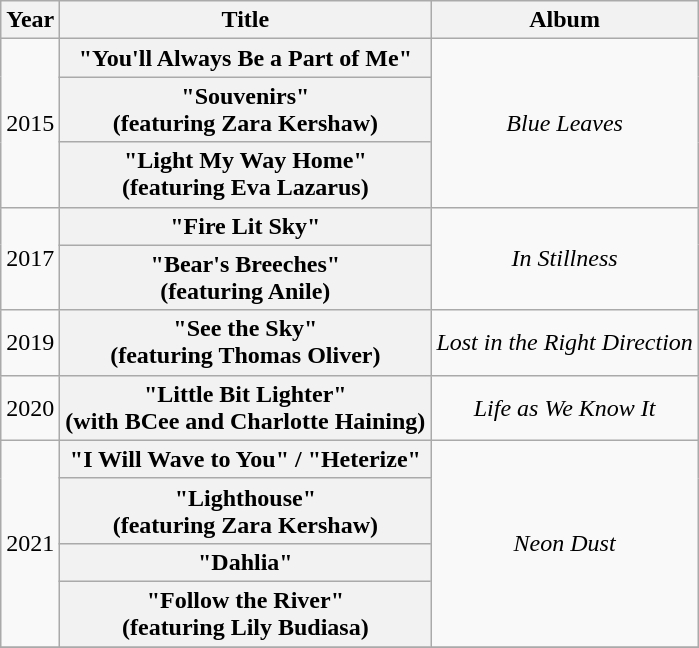<table class="wikitable plainrowheaders" style="text-align:center;">
<tr>
<th scope="col">Year</th>
<th scope="col">Title</th>
<th scope="col">Album</th>
</tr>
<tr>
<td rowspan="3">2015</td>
<th scope="row">"You'll Always Be a Part of Me"</th>
<td rowspan="3"><em>Blue Leaves</em></td>
</tr>
<tr>
<th scope="row">"Souvenirs"<br><span>(featuring Zara Kershaw)</span></th>
</tr>
<tr>
<th scope="row">"Light My Way Home"<br><span>(featuring Eva Lazarus)</span></th>
</tr>
<tr>
<td rowspan="2">2017</td>
<th scope="row">"Fire Lit Sky"</th>
<td rowspan="2"><em>In Stillness</em></td>
</tr>
<tr>
<th scope="row">"Bear's Breeches"<br><span>(featuring Anile)</span></th>
</tr>
<tr>
<td>2019</td>
<th scope="row">"See the Sky" <br><span>(featuring Thomas Oliver)</span></th>
<td><em>Lost in the Right Direction</em></td>
</tr>
<tr>
<td>2020</td>
<th scope="row">"Little Bit Lighter" <br><span>(with BCee and Charlotte Haining)</span></th>
<td><em>Life as We Know It</em></td>
</tr>
<tr>
<td rowspan="4">2021</td>
<th scope="row">"I Will Wave to You" / "Heterize"</th>
<td rowspan="4"><em>Neon Dust</em></td>
</tr>
<tr>
<th scope="row">"Lighthouse"<br><span>(featuring Zara Kershaw)</span></th>
</tr>
<tr>
<th scope="row">"Dahlia"</th>
</tr>
<tr>
<th scope="row">"Follow the River"<br><span>(featuring Lily Budiasa)</span></th>
</tr>
<tr>
</tr>
</table>
